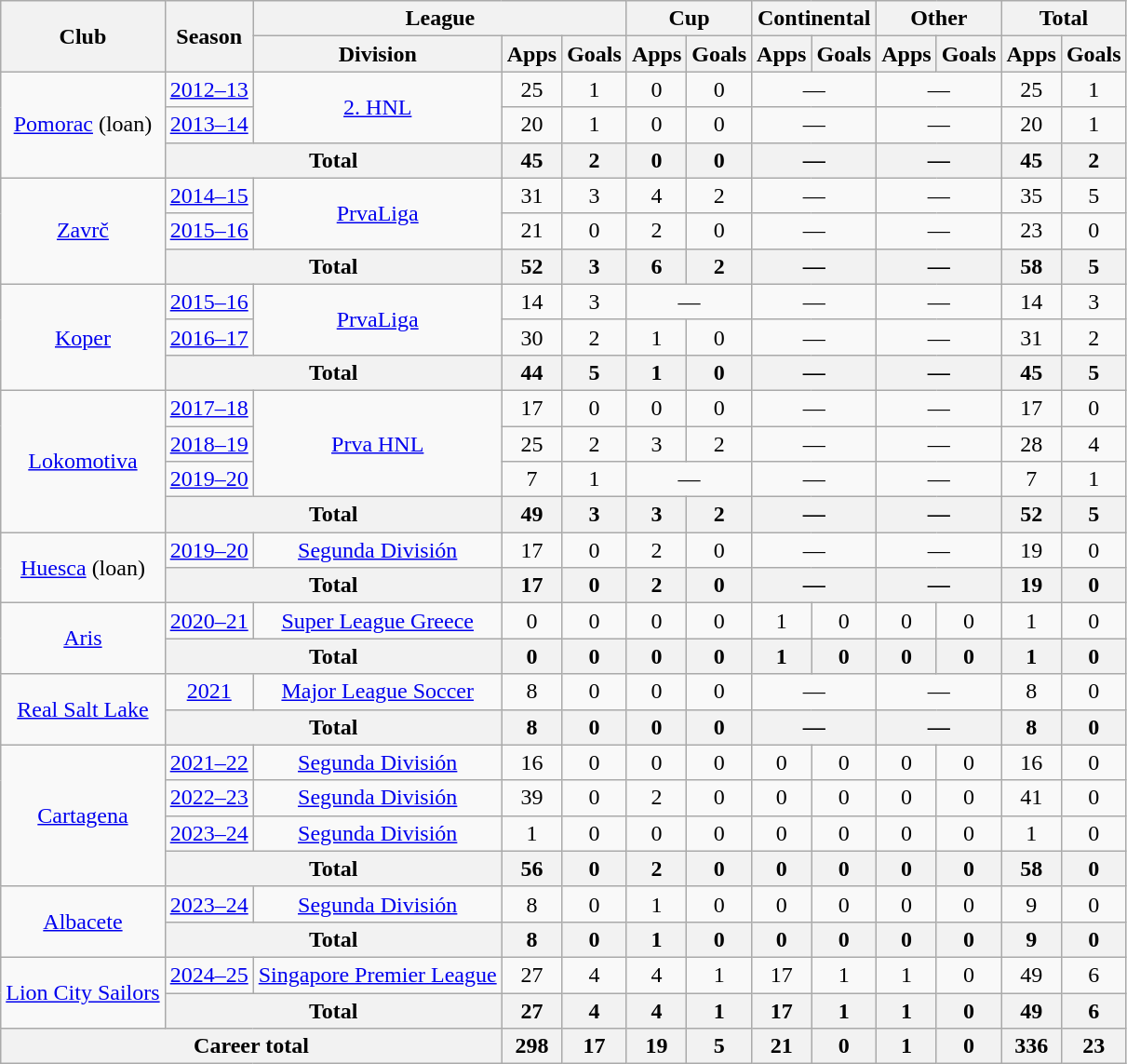<table class="wikitable" style="text-align:center">
<tr>
<th rowspan="2">Club</th>
<th rowspan="2">Season</th>
<th colspan="3">League</th>
<th colspan="2">Cup</th>
<th colspan="2">Continental</th>
<th colspan="2">Other</th>
<th colspan="2">Total</th>
</tr>
<tr>
<th>Division</th>
<th>Apps</th>
<th>Goals</th>
<th>Apps</th>
<th>Goals</th>
<th>Apps</th>
<th>Goals</th>
<th>Apps</th>
<th>Goals</th>
<th>Apps</th>
<th>Goals</th>
</tr>
<tr>
<td rowspan="3"><a href='#'>Pomorac</a> (loan)</td>
<td><a href='#'>2012–13</a></td>
<td rowspan="2"><a href='#'>2. HNL</a></td>
<td>25</td>
<td>1</td>
<td>0</td>
<td>0</td>
<td colspan="2">—</td>
<td colspan="2">—</td>
<td>25</td>
<td>1</td>
</tr>
<tr>
<td><a href='#'>2013–14</a></td>
<td>20</td>
<td>1</td>
<td>0</td>
<td>0</td>
<td colspan="2">—</td>
<td colspan="2">—</td>
<td>20</td>
<td>1</td>
</tr>
<tr>
<th colspan="2">Total</th>
<th>45</th>
<th>2</th>
<th>0</th>
<th>0</th>
<th colspan="2">—</th>
<th colspan="2">—</th>
<th>45</th>
<th>2</th>
</tr>
<tr>
<td rowspan="3"><a href='#'>Zavrč</a></td>
<td><a href='#'>2014–15</a></td>
<td rowspan="2"><a href='#'>PrvaLiga</a></td>
<td>31</td>
<td>3</td>
<td>4</td>
<td>2</td>
<td colspan="2">—</td>
<td colspan="2">—</td>
<td>35</td>
<td>5</td>
</tr>
<tr>
<td><a href='#'>2015–16</a></td>
<td>21</td>
<td>0</td>
<td>2</td>
<td>0</td>
<td colspan="2">—</td>
<td colspan="2">—</td>
<td>23</td>
<td>0</td>
</tr>
<tr>
<th colspan="2">Total</th>
<th>52</th>
<th>3</th>
<th>6</th>
<th>2</th>
<th colspan="2">—</th>
<th colspan="2">—</th>
<th>58</th>
<th>5</th>
</tr>
<tr>
<td rowspan="3"><a href='#'>Koper</a></td>
<td><a href='#'>2015–16</a></td>
<td rowspan="2"><a href='#'>PrvaLiga</a></td>
<td>14</td>
<td>3</td>
<td colspan="2">—</td>
<td colspan="2">—</td>
<td colspan="2">—</td>
<td>14</td>
<td>3</td>
</tr>
<tr>
<td><a href='#'>2016–17</a></td>
<td>30</td>
<td>2</td>
<td>1</td>
<td>0</td>
<td colspan="2">—</td>
<td colspan="2">—</td>
<td>31</td>
<td>2</td>
</tr>
<tr>
<th colspan="2">Total</th>
<th>44</th>
<th>5</th>
<th>1</th>
<th>0</th>
<th colspan="2">—</th>
<th colspan="2">—</th>
<th>45</th>
<th>5</th>
</tr>
<tr>
<td rowspan="4"><a href='#'>Lokomotiva</a></td>
<td><a href='#'>2017–18</a></td>
<td rowspan="3"><a href='#'>Prva HNL</a></td>
<td>17</td>
<td>0</td>
<td>0</td>
<td>0</td>
<td colspan="2">—</td>
<td colspan="2">—</td>
<td>17</td>
<td>0</td>
</tr>
<tr>
<td><a href='#'>2018–19</a></td>
<td>25</td>
<td>2</td>
<td>3</td>
<td>2</td>
<td colspan="2">—</td>
<td colspan="2">—</td>
<td>28</td>
<td>4</td>
</tr>
<tr>
<td><a href='#'>2019–20</a></td>
<td>7</td>
<td>1</td>
<td colspan="2">—</td>
<td colspan="2">—</td>
<td colspan="2">—</td>
<td>7</td>
<td>1</td>
</tr>
<tr>
<th colspan="2">Total</th>
<th>49</th>
<th>3</th>
<th>3</th>
<th>2</th>
<th colspan="2">—</th>
<th colspan="2">—</th>
<th>52</th>
<th>5</th>
</tr>
<tr>
<td rowspan="2"><a href='#'>Huesca</a> (loan)</td>
<td><a href='#'>2019–20</a></td>
<td><a href='#'>Segunda División</a></td>
<td>17</td>
<td>0</td>
<td>2</td>
<td>0</td>
<td colspan="2">—</td>
<td colspan="2">—</td>
<td>19</td>
<td>0</td>
</tr>
<tr>
<th colspan="2">Total</th>
<th>17</th>
<th>0</th>
<th>2</th>
<th>0</th>
<th colspan="2">—</th>
<th colspan="2">—</th>
<th>19</th>
<th>0</th>
</tr>
<tr>
<td rowspan="2"><a href='#'>Aris</a></td>
<td><a href='#'>2020–21</a></td>
<td><a href='#'>Super League Greece</a></td>
<td>0</td>
<td>0</td>
<td>0</td>
<td>0</td>
<td>1</td>
<td>0</td>
<td>0</td>
<td>0</td>
<td>1</td>
<td>0</td>
</tr>
<tr>
<th colspan="2">Total</th>
<th>0</th>
<th>0</th>
<th>0</th>
<th>0</th>
<th>1</th>
<th>0</th>
<th>0</th>
<th>0</th>
<th>1</th>
<th>0</th>
</tr>
<tr>
<td rowspan="2"><a href='#'>Real Salt Lake</a></td>
<td><a href='#'>2021</a></td>
<td><a href='#'>Major League Soccer</a></td>
<td>8</td>
<td>0</td>
<td>0</td>
<td>0</td>
<td colspan="2">—</td>
<td colspan="2">—</td>
<td>8</td>
<td>0</td>
</tr>
<tr>
<th colspan="2">Total</th>
<th>8</th>
<th>0</th>
<th>0</th>
<th>0</th>
<th colspan="2">—</th>
<th colspan="2">—</th>
<th>8</th>
<th>0</th>
</tr>
<tr>
<td rowspan="4"><a href='#'>Cartagena</a></td>
<td><a href='#'>2021–22</a></td>
<td><a href='#'>Segunda División</a></td>
<td>16</td>
<td>0</td>
<td>0</td>
<td>0</td>
<td>0</td>
<td>0</td>
<td>0</td>
<td>0</td>
<td>16</td>
<td>0</td>
</tr>
<tr>
<td><a href='#'>2022–23</a></td>
<td><a href='#'>Segunda División</a></td>
<td>39</td>
<td>0</td>
<td>2</td>
<td>0</td>
<td>0</td>
<td>0</td>
<td>0</td>
<td>0</td>
<td>41</td>
<td>0</td>
</tr>
<tr>
<td><a href='#'>2023–24</a></td>
<td><a href='#'>Segunda División</a></td>
<td>1</td>
<td>0</td>
<td>0</td>
<td>0</td>
<td>0</td>
<td>0</td>
<td>0</td>
<td>0</td>
<td>1</td>
<td>0</td>
</tr>
<tr>
<th colspan="2">Total</th>
<th>56</th>
<th>0</th>
<th>2</th>
<th>0</th>
<th>0</th>
<th>0</th>
<th>0</th>
<th>0</th>
<th>58</th>
<th>0</th>
</tr>
<tr>
<td rowspan="2"><a href='#'>Albacete</a></td>
<td><a href='#'>2023–24</a></td>
<td><a href='#'>Segunda División</a></td>
<td>8</td>
<td>0</td>
<td>1</td>
<td>0</td>
<td>0</td>
<td>0</td>
<td>0</td>
<td>0</td>
<td>9</td>
<td>0</td>
</tr>
<tr>
<th colspan="2">Total</th>
<th>8</th>
<th>0</th>
<th>1</th>
<th>0</th>
<th>0</th>
<th>0</th>
<th>0</th>
<th>0</th>
<th>9</th>
<th>0</th>
</tr>
<tr>
<td rowspan="2"><a href='#'>Lion City Sailors</a></td>
<td><a href='#'>2024–25</a></td>
<td><a href='#'>Singapore Premier League</a></td>
<td>27</td>
<td>4</td>
<td>4</td>
<td>1</td>
<td>17 </td>
<td>1 </td>
<td>1</td>
<td>0</td>
<td>49</td>
<td>6</td>
</tr>
<tr>
<th colspan="2">Total</th>
<th>27</th>
<th>4</th>
<th>4</th>
<th>1</th>
<th>17</th>
<th>1</th>
<th>1</th>
<th>0</th>
<th>49</th>
<th>6</th>
</tr>
<tr>
<th colspan="3">Career total</th>
<th>298</th>
<th>17</th>
<th>19</th>
<th>5</th>
<th>21</th>
<th>0</th>
<th>1</th>
<th>0</th>
<th>336</th>
<th>23</th>
</tr>
</table>
